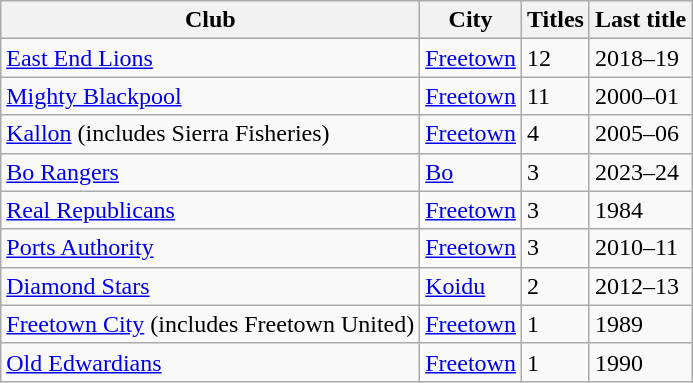<table class="wikitable">
<tr>
<th>Club</th>
<th>City</th>
<th>Titles</th>
<th>Last title</th>
</tr>
<tr>
<td><a href='#'>East End Lions</a></td>
<td><a href='#'>Freetown</a></td>
<td>12</td>
<td>2018–19</td>
</tr>
<tr>
<td><a href='#'>Mighty Blackpool</a></td>
<td><a href='#'>Freetown</a></td>
<td>11</td>
<td>2000–01</td>
</tr>
<tr>
<td><a href='#'>Kallon</a> (includes Sierra Fisheries)</td>
<td><a href='#'>Freetown</a></td>
<td>4</td>
<td>2005–06</td>
</tr>
<tr>
<td><a href='#'>Bo Rangers</a></td>
<td><a href='#'>Bo</a></td>
<td>3</td>
<td>2023–24</td>
</tr>
<tr>
<td><a href='#'>Real Republicans</a></td>
<td><a href='#'>Freetown</a></td>
<td>3</td>
<td>1984</td>
</tr>
<tr>
<td><a href='#'>Ports Authority</a></td>
<td><a href='#'>Freetown</a></td>
<td>3</td>
<td>2010–11</td>
</tr>
<tr>
<td><a href='#'>Diamond Stars</a></td>
<td><a href='#'>Koidu</a></td>
<td>2</td>
<td>2012–13</td>
</tr>
<tr>
<td><a href='#'>Freetown City</a> (includes Freetown United)</td>
<td><a href='#'>Freetown</a></td>
<td>1</td>
<td>1989</td>
</tr>
<tr>
<td><a href='#'>Old Edwardians</a></td>
<td><a href='#'>Freetown</a></td>
<td>1</td>
<td>1990</td>
</tr>
</table>
